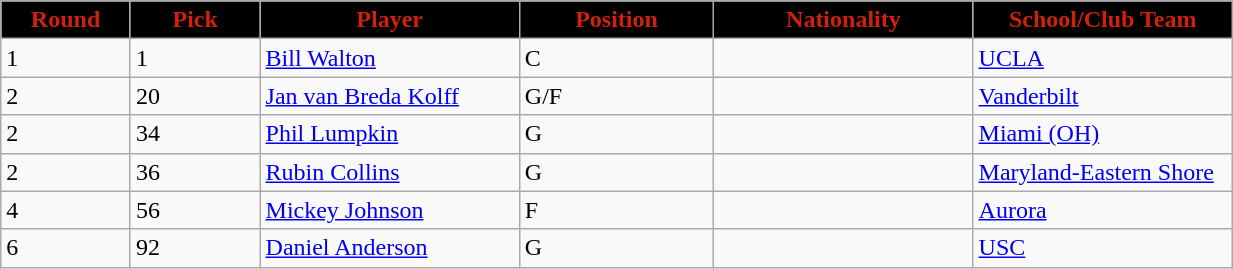<table class="wikitable sortable sortable">
<tr>
<th style="background:#000000; color:#D1210A"  width="10%">Round</th>
<th style="background:#000000; color:#D1210A"  width="10%">Pick</th>
<th style="background:#000000; color:#D1210A"  width="20%">Player</th>
<th style="background:#000000; color:#D1210A"  width="15%">Position</th>
<th style="background:#000000; color:#D1210A"  width="20%">Nationality</th>
<th style="background:#000000; color:#D1210A"  width="20%">School/Club Team</th>
</tr>
<tr>
<td>1</td>
<td>1</td>
<td><a href='#'>Bill Walton</a></td>
<td>C</td>
<td></td>
<td><a href='#'>UCLA</a></td>
</tr>
<tr>
<td>2</td>
<td>20</td>
<td><a href='#'>Jan van Breda Kolff</a></td>
<td>G/F</td>
<td></td>
<td><a href='#'>Vanderbilt</a></td>
</tr>
<tr>
<td>2</td>
<td>34</td>
<td><a href='#'>Phil Lumpkin</a></td>
<td>G</td>
<td></td>
<td><a href='#'>Miami (OH)</a></td>
</tr>
<tr>
<td>2</td>
<td>36</td>
<td><a href='#'>Rubin Collins</a></td>
<td>G</td>
<td></td>
<td><a href='#'>Maryland-Eastern Shore</a></td>
</tr>
<tr>
<td>4</td>
<td>56</td>
<td><a href='#'>Mickey Johnson</a></td>
<td>F</td>
<td></td>
<td><a href='#'>Aurora</a></td>
</tr>
<tr>
<td>6</td>
<td>92</td>
<td><a href='#'>Daniel Anderson</a></td>
<td>G</td>
<td></td>
<td><a href='#'>USC</a></td>
</tr>
</table>
